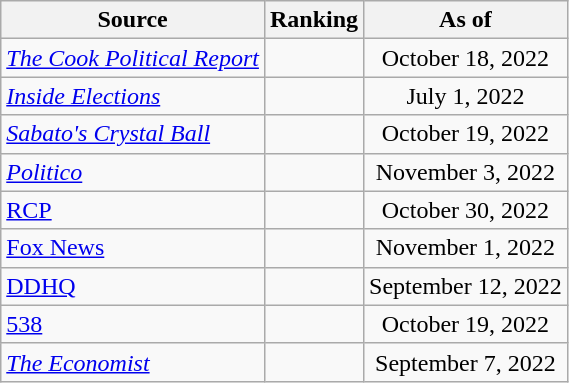<table class="wikitable" style="text-align:center">
<tr>
<th>Source</th>
<th>Ranking</th>
<th>As of</th>
</tr>
<tr>
<td align=left><em><a href='#'>The Cook Political Report</a></em></td>
<td></td>
<td>October 18, 2022</td>
</tr>
<tr>
<td align=left><em><a href='#'>Inside Elections</a></em></td>
<td></td>
<td>July 1, 2022</td>
</tr>
<tr>
<td align=left><em><a href='#'>Sabato's Crystal Ball</a></em></td>
<td></td>
<td>October 19, 2022</td>
</tr>
<tr>
<td align="left"><em><a href='#'>Politico</a></em></td>
<td></td>
<td>November 3, 2022</td>
</tr>
<tr>
<td align="left"><a href='#'>RCP</a></td>
<td></td>
<td>October 30, 2022</td>
</tr>
<tr>
<td align=left><a href='#'>Fox News</a></td>
<td></td>
<td>November 1, 2022</td>
</tr>
<tr>
<td align="left"><a href='#'>DDHQ</a></td>
<td></td>
<td>September 12, 2022</td>
</tr>
<tr>
<td align="left"><a href='#'>538</a></td>
<td></td>
<td>October 19, 2022</td>
</tr>
<tr>
<td align="left"><em><a href='#'>The Economist</a></em></td>
<td></td>
<td>September 7, 2022</td>
</tr>
</table>
